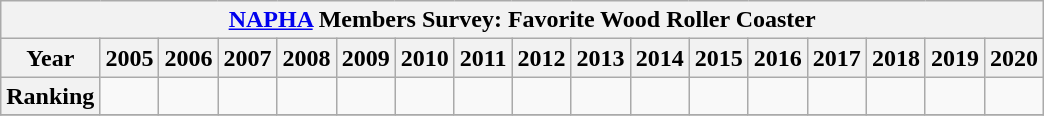<table class="wikitable">
<tr>
<th colspan="31"><a href='#'>NAPHA</a> Members Survey: Favorite Wood Roller Coaster</th>
</tr>
<tr>
<th>Year</th>
<th>2005</th>
<th>2006</th>
<th>2007</th>
<th>2008</th>
<th>2009</th>
<th>2010</th>
<th>2011</th>
<th>2012</th>
<th>2013</th>
<th>2014</th>
<th>2015</th>
<th>2016</th>
<th>2017</th>
<th>2018</th>
<th>2019</th>
<th>2020</th>
</tr>
<tr>
<th>Ranking</th>
<td></td>
<td></td>
<td></td>
<td></td>
<td></td>
<td></td>
<td></td>
<td></td>
<td></td>
<td></td>
<td></td>
<td></td>
<td></td>
<td></td>
<td></td>
<td></td>
</tr>
<tr>
</tr>
</table>
